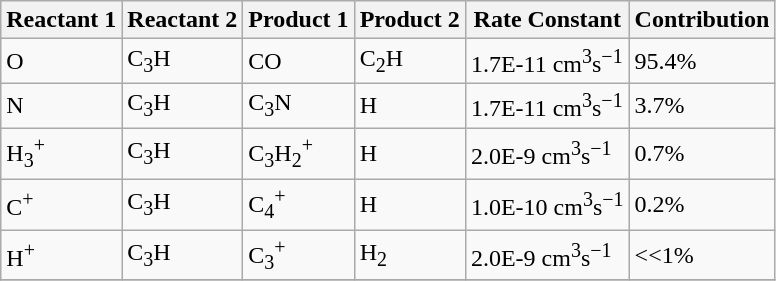<table class="wikitable" border="1">
<tr>
<th>Reactant 1</th>
<th>Reactant 2</th>
<th>Product 1</th>
<th>Product 2</th>
<th>Rate Constant</th>
<th>Contribution</th>
</tr>
<tr>
<td>O</td>
<td>C<sub>3</sub>H</td>
<td>CO</td>
<td>C<sub>2</sub>H</td>
<td>1.7E-11 cm<sup>3</sup>s<sup>−1</sup></td>
<td>95.4%</td>
</tr>
<tr>
<td>N</td>
<td>C<sub>3</sub>H</td>
<td>C<sub>3</sub>N</td>
<td>H</td>
<td>1.7E-11 cm<sup>3</sup>s<sup>−1</sup></td>
<td>3.7%</td>
</tr>
<tr>
<td>H<sub>3</sub><sup>+</sup></td>
<td>C<sub>3</sub>H</td>
<td>C<sub>3</sub>H<sub>2</sub><sup>+</sup></td>
<td>H</td>
<td>2.0E-9 cm<sup>3</sup>s<sup>−1</sup></td>
<td>0.7%</td>
</tr>
<tr>
<td>C<sup>+</sup></td>
<td>C<sub>3</sub>H</td>
<td>C<sub>4</sub><sup>+</sup></td>
<td>H</td>
<td>1.0E-10 cm<sup>3</sup>s<sup>−1</sup></td>
<td>0.2%</td>
</tr>
<tr>
<td>H<sup>+</sup></td>
<td>C<sub>3</sub>H</td>
<td>C<sub>3</sub><sup>+</sup></td>
<td>H<sub>2</sub></td>
<td>2.0E-9 cm<sup>3</sup>s<sup>−1</sup></td>
<td><<1%</td>
</tr>
<tr>
</tr>
</table>
